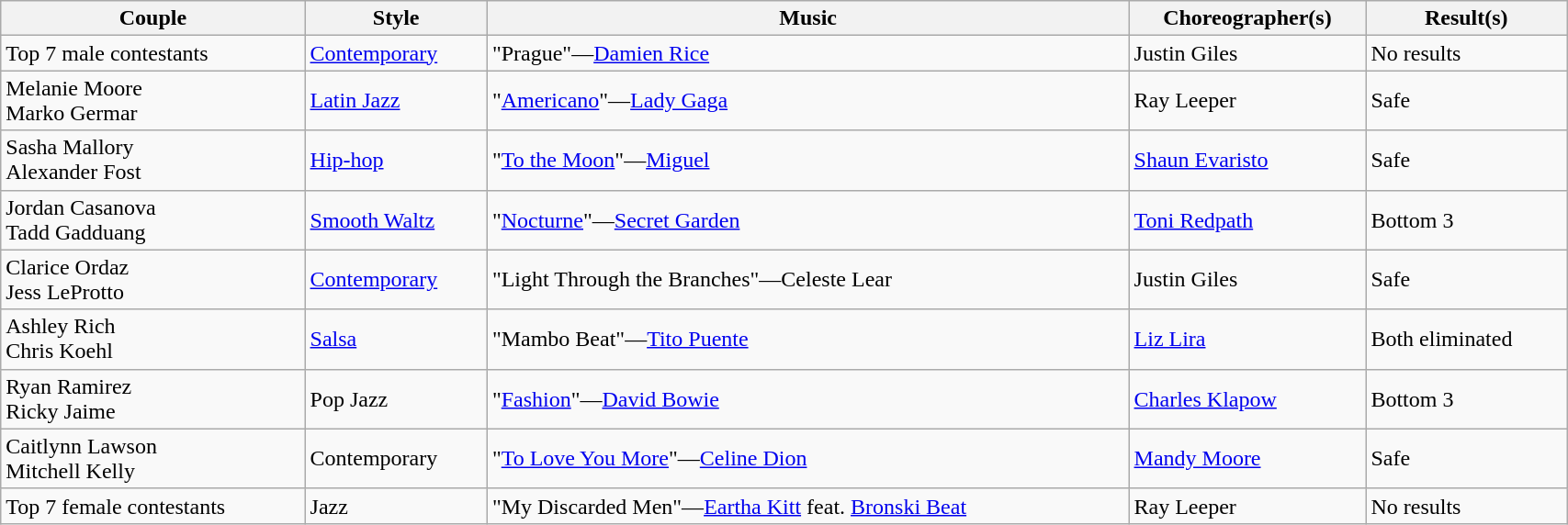<table class="wikitable" style="width:90%;">
<tr>
<th>Couple</th>
<th>Style</th>
<th>Music</th>
<th>Choreographer(s)</th>
<th>Result(s)</th>
</tr>
<tr>
<td>Top 7 male contestants</td>
<td><a href='#'>Contemporary</a></td>
<td>"Prague"—<a href='#'>Damien Rice</a></td>
<td>Justin Giles</td>
<td>No results</td>
</tr>
<tr>
<td>Melanie Moore<br>Marko Germar</td>
<td><a href='#'>Latin Jazz</a></td>
<td>"<a href='#'>Americano</a>"—<a href='#'>Lady Gaga</a></td>
<td>Ray Leeper</td>
<td>Safe</td>
</tr>
<tr>
<td>Sasha Mallory<br>Alexander Fost</td>
<td><a href='#'>Hip-hop</a></td>
<td>"<a href='#'>To the Moon</a>"—<a href='#'>Miguel</a></td>
<td><a href='#'>Shaun Evaristo</a></td>
<td>Safe</td>
</tr>
<tr>
<td>Jordan Casanova<br>Tadd Gadduang</td>
<td><a href='#'>Smooth Waltz</a></td>
<td>"<a href='#'>Nocturne</a>"—<a href='#'>Secret Garden</a></td>
<td><a href='#'>Toni Redpath</a></td>
<td>Bottom 3</td>
</tr>
<tr>
<td>Clarice Ordaz<br> Jess LeProtto</td>
<td><a href='#'>Contemporary</a></td>
<td>"Light Through the Branches"—Celeste Lear</td>
<td>Justin Giles</td>
<td>Safe</td>
</tr>
<tr>
<td>Ashley Rich<br>Chris Koehl</td>
<td><a href='#'>Salsa</a></td>
<td>"Mambo Beat"—<a href='#'>Tito Puente</a></td>
<td><a href='#'>Liz Lira</a></td>
<td>Both eliminated</td>
</tr>
<tr>
<td>Ryan Ramirez<br> Ricky Jaime</td>
<td>Pop Jazz</td>
<td>"<a href='#'>Fashion</a>"—<a href='#'>David Bowie</a></td>
<td><a href='#'>Charles Klapow</a></td>
<td>Bottom 3</td>
</tr>
<tr>
<td>Caitlynn Lawson<br>Mitchell Kelly</td>
<td>Contemporary</td>
<td>"<a href='#'>To Love You More</a>"—<a href='#'>Celine Dion</a></td>
<td><a href='#'>Mandy Moore</a></td>
<td>Safe</td>
</tr>
<tr>
<td>Top 7 female contestants</td>
<td>Jazz</td>
<td>"My Discarded Men"—<a href='#'>Eartha Kitt</a> feat. <a href='#'>Bronski Beat</a></td>
<td>Ray Leeper</td>
<td>No results</td>
</tr>
</table>
